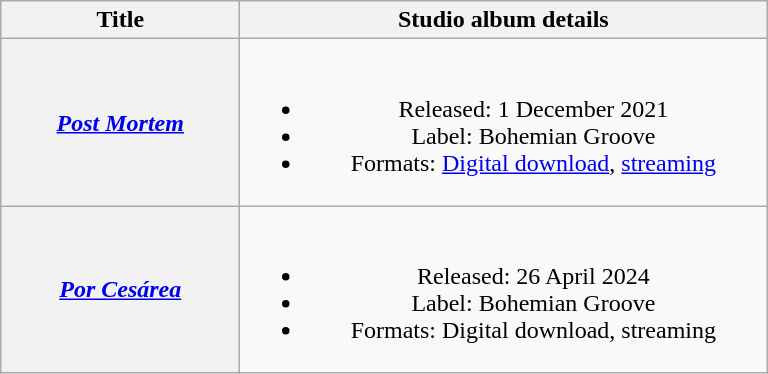<table class="wikitable plainrowheaders" style="text-align:center;">
<tr>
<th scope="col" style="width:9.5em;">Title</th>
<th scope="col" style="width:21.5em;">Studio album details</th>
</tr>
<tr>
<th scope="row"><em><a href='#'>Post Mortem</a></em></th>
<td><br><ul><li>Released: 1 December 2021</li><li>Label: Bohemian Groove</li><li>Formats: <a href='#'>Digital download</a>, <a href='#'>streaming</a></li></ul></td>
</tr>
<tr>
<th scope="row"><em><a href='#'>Por Cesárea</a></em></th>
<td><br><ul><li>Released: 26 April 2024</li><li>Label: Bohemian Groove</li><li>Formats: Digital download, streaming</li></ul></td>
</tr>
</table>
